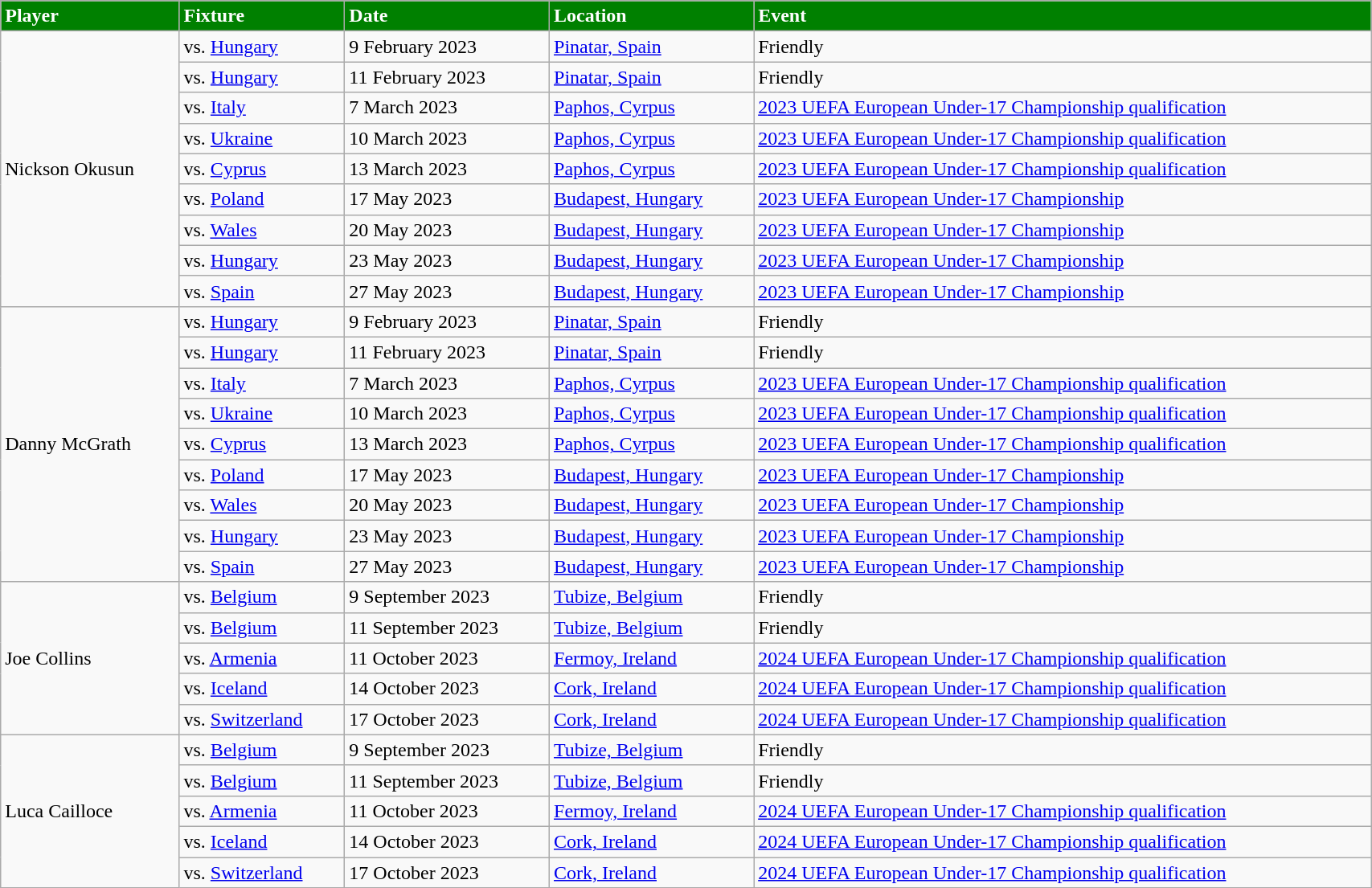<table class="wikitable" style="width:90%;">
<tr>
<th style="background:green; color:white; text-align:left;">Player</th>
<th style="background:green; color:white; text-align:left;">Fixture</th>
<th style="background:green; color:white; text-align:left;">Date</th>
<th style="background:green; color:white; text-align:left;">Location</th>
<th style="background:green; color:white; text-align:left;">Event</th>
</tr>
<tr>
<td rowspan="9">Nickson Okusun</td>
<td>vs.  <a href='#'>Hungary</a></td>
<td>9 February 2023</td>
<td><a href='#'>Pinatar, Spain</a></td>
<td>Friendly</td>
</tr>
<tr>
<td>vs.  <a href='#'>Hungary</a></td>
<td>11 February 2023</td>
<td><a href='#'>Pinatar, Spain</a></td>
<td>Friendly</td>
</tr>
<tr>
<td>vs.  <a href='#'>Italy</a></td>
<td>7 March 2023</td>
<td><a href='#'>Paphos, Cyrpus</a></td>
<td><a href='#'>2023 UEFA European Under-17 Championship qualification</a></td>
</tr>
<tr>
<td>vs.  <a href='#'>Ukraine</a></td>
<td>10 March 2023</td>
<td><a href='#'>Paphos, Cyrpus</a></td>
<td><a href='#'>2023 UEFA European Under-17 Championship qualification</a></td>
</tr>
<tr>
<td>vs.  <a href='#'>Cyprus</a></td>
<td>13 March 2023</td>
<td><a href='#'>Paphos, Cyrpus</a></td>
<td><a href='#'>2023 UEFA European Under-17 Championship qualification</a></td>
</tr>
<tr>
<td>vs.  <a href='#'>Poland</a></td>
<td>17 May 2023</td>
<td><a href='#'>Budapest, Hungary</a></td>
<td><a href='#'>2023 UEFA European Under-17 Championship</a></td>
</tr>
<tr>
<td>vs.  <a href='#'>Wales</a></td>
<td>20 May 2023</td>
<td><a href='#'>Budapest, Hungary</a></td>
<td><a href='#'>2023 UEFA European Under-17 Championship</a></td>
</tr>
<tr>
<td>vs.  <a href='#'>Hungary</a></td>
<td>23 May 2023</td>
<td><a href='#'>Budapest, Hungary</a></td>
<td><a href='#'>2023 UEFA European Under-17 Championship</a></td>
</tr>
<tr>
<td>vs.  <a href='#'>Spain</a></td>
<td>27 May 2023</td>
<td><a href='#'>Budapest, Hungary</a></td>
<td><a href='#'>2023 UEFA European Under-17 Championship</a></td>
</tr>
<tr>
<td rowspan="9">Danny McGrath</td>
<td>vs.  <a href='#'>Hungary</a></td>
<td>9 February 2023</td>
<td><a href='#'>Pinatar, Spain</a></td>
<td>Friendly</td>
</tr>
<tr>
<td>vs.  <a href='#'>Hungary</a></td>
<td>11 February 2023</td>
<td><a href='#'>Pinatar, Spain</a></td>
<td>Friendly</td>
</tr>
<tr>
<td>vs.  <a href='#'>Italy</a></td>
<td>7 March 2023</td>
<td><a href='#'>Paphos, Cyrpus</a></td>
<td><a href='#'>2023 UEFA European Under-17 Championship qualification</a></td>
</tr>
<tr>
<td>vs.  <a href='#'>Ukraine</a></td>
<td>10 March 2023</td>
<td><a href='#'>Paphos, Cyrpus</a></td>
<td><a href='#'>2023 UEFA European Under-17 Championship qualification</a></td>
</tr>
<tr>
<td>vs.  <a href='#'>Cyprus</a></td>
<td>13 March 2023</td>
<td><a href='#'>Paphos, Cyrpus</a></td>
<td><a href='#'>2023 UEFA European Under-17 Championship qualification</a></td>
</tr>
<tr>
<td>vs.  <a href='#'>Poland</a></td>
<td>17 May 2023</td>
<td><a href='#'>Budapest, Hungary</a></td>
<td><a href='#'>2023 UEFA European Under-17 Championship</a></td>
</tr>
<tr>
<td>vs.  <a href='#'>Wales</a></td>
<td>20 May 2023</td>
<td><a href='#'>Budapest, Hungary</a></td>
<td><a href='#'>2023 UEFA European Under-17 Championship</a></td>
</tr>
<tr>
<td>vs.  <a href='#'>Hungary</a></td>
<td>23 May 2023</td>
<td><a href='#'>Budapest, Hungary</a></td>
<td><a href='#'>2023 UEFA European Under-17 Championship</a></td>
</tr>
<tr>
<td>vs.  <a href='#'>Spain</a></td>
<td>27 May 2023</td>
<td><a href='#'>Budapest, Hungary</a></td>
<td><a href='#'>2023 UEFA European Under-17 Championship</a></td>
</tr>
<tr>
<td rowspan="5">Joe Collins</td>
<td>vs.  <a href='#'>Belgium</a></td>
<td>9 September 2023</td>
<td><a href='#'>Tubize, Belgium</a></td>
<td>Friendly</td>
</tr>
<tr>
<td>vs.  <a href='#'>Belgium</a></td>
<td>11 September 2023</td>
<td><a href='#'>Tubize, Belgium</a></td>
<td>Friendly</td>
</tr>
<tr>
<td>vs.  <a href='#'>Armenia</a></td>
<td>11 October 2023</td>
<td><a href='#'>Fermoy, Ireland</a></td>
<td><a href='#'>2024 UEFA European Under-17 Championship qualification</a></td>
</tr>
<tr>
<td>vs.  <a href='#'>Iceland</a></td>
<td>14 October 2023</td>
<td><a href='#'>Cork, Ireland</a></td>
<td><a href='#'>2024 UEFA European Under-17 Championship qualification</a></td>
</tr>
<tr>
<td>vs.  <a href='#'>Switzerland</a></td>
<td>17 October 2023</td>
<td><a href='#'>Cork, Ireland</a></td>
<td><a href='#'>2024 UEFA European Under-17 Championship qualification</a></td>
</tr>
<tr>
<td rowspan="5">Luca Cailloce</td>
<td>vs.  <a href='#'>Belgium</a></td>
<td>9 September 2023</td>
<td><a href='#'>Tubize, Belgium</a></td>
<td>Friendly</td>
</tr>
<tr>
<td>vs.  <a href='#'>Belgium</a></td>
<td>11 September 2023</td>
<td><a href='#'>Tubize, Belgium</a></td>
<td>Friendly</td>
</tr>
<tr>
<td>vs.  <a href='#'>Armenia</a></td>
<td>11 October 2023</td>
<td><a href='#'>Fermoy, Ireland</a></td>
<td><a href='#'>2024 UEFA European Under-17 Championship qualification</a></td>
</tr>
<tr>
<td>vs.  <a href='#'>Iceland</a></td>
<td>14 October 2023</td>
<td><a href='#'>Cork, Ireland</a></td>
<td><a href='#'>2024 UEFA European Under-17 Championship qualification</a></td>
</tr>
<tr>
<td>vs.  <a href='#'>Switzerland</a></td>
<td>17 October 2023</td>
<td><a href='#'>Cork, Ireland</a></td>
<td><a href='#'>2024 UEFA European Under-17 Championship qualification</a></td>
</tr>
</table>
